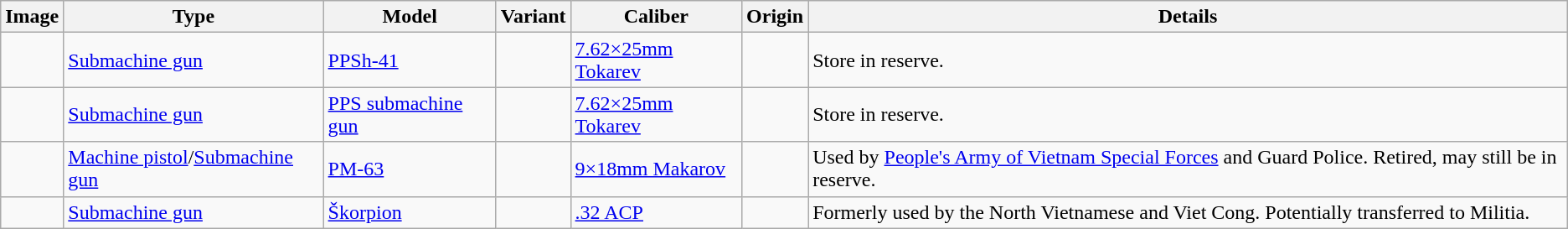<table class="wikitable">
<tr>
<th>Image</th>
<th>Type</th>
<th>Model</th>
<th>Variant</th>
<th>Caliber</th>
<th>Origin</th>
<th>Details</th>
</tr>
<tr>
<td></td>
<td><a href='#'>Submachine gun</a></td>
<td><a href='#'>PPSh-41</a></td>
<td></td>
<td><a href='#'>7.62×25mm Tokarev</a></td>
<td></td>
<td>Store in reserve.</td>
</tr>
<tr>
<td></td>
<td><a href='#'>Submachine gun</a></td>
<td><a href='#'>PPS submachine gun</a></td>
<td></td>
<td><a href='#'>7.62×25mm Tokarev</a></td>
<td></td>
<td>Store in reserve.</td>
</tr>
<tr>
<td></td>
<td><a href='#'>Machine pistol</a>/<a href='#'>Submachine gun</a></td>
<td><a href='#'>PM-63</a></td>
<td></td>
<td><a href='#'>9×18mm Makarov</a></td>
<td></td>
<td>Used by <a href='#'>People's Army of Vietnam Special Forces</a> and Guard Police. Retired, may still be in reserve.</td>
</tr>
<tr>
<td></td>
<td><a href='#'>Submachine gun</a></td>
<td><a href='#'>Škorpion</a></td>
<td></td>
<td><a href='#'>.32 ACP</a></td>
<td></td>
<td>Formerly used by the North Vietnamese and Viet Cong. Potentially transferred to Militia.</td>
</tr>
</table>
